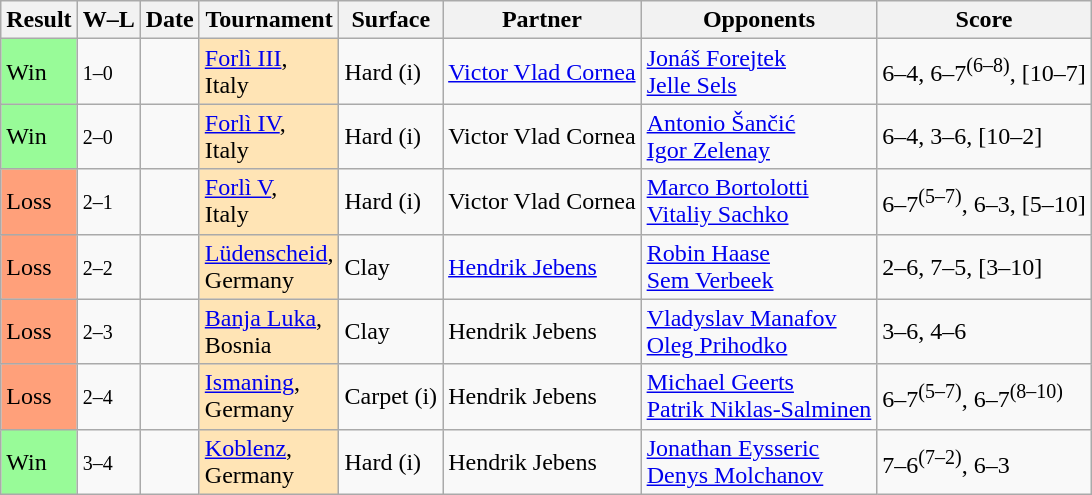<table class="sortable wikitable nowrap">
<tr>
<th>Result</th>
<th class="unsortable">W–L</th>
<th>Date</th>
<th>Tournament</th>
<th>Surface</th>
<th>Partner</th>
<th>Opponents</th>
<th class="unsortable">Score</th>
</tr>
<tr>
<td style="background:#98FB98">Win</td>
<td><small>1–0</small></td>
<td><a href='#'></a></td>
<td bgcolor=moccasin><a href='#'>Forlì III</a>, <br> Italy</td>
<td>Hard (i)</td>
<td> <a href='#'>Victor Vlad Cornea</a></td>
<td> <a href='#'>Jonáš Forejtek</a><br> <a href='#'>Jelle Sels</a></td>
<td>6–4, 6–7<sup>(6–8)</sup>, [10–7]</td>
</tr>
<tr>
<td style="background:#98FB98">Win</td>
<td><small>2–0</small></td>
<td><a href='#'></a></td>
<td bgcolor=moccasin><a href='#'>Forlì IV</a>, <br> Italy</td>
<td>Hard (i)</td>
<td> Victor Vlad Cornea</td>
<td> <a href='#'>Antonio Šančić</a><br> <a href='#'>Igor Zelenay</a></td>
<td>6–4, 3–6, [10–2]</td>
</tr>
<tr>
<td style="background:#FFA07A">Loss</td>
<td><small>2–1</small></td>
<td><a href='#'></a></td>
<td bgcolor=moccasin><a href='#'>Forlì V</a>, <br> Italy</td>
<td>Hard (i)</td>
<td> Victor Vlad Cornea</td>
<td> <a href='#'>Marco Bortolotti</a><br> <a href='#'>Vitaliy Sachko</a></td>
<td>6–7<sup>(5–7)</sup>, 6–3, [5–10]</td>
</tr>
<tr>
<td style="background:#FFA07A">Loss</td>
<td><small>2–2</small></td>
<td><a href='#'></a></td>
<td bgcolor=moccasin><a href='#'>Lüdenscheid</a>, <br> Germany</td>
<td>Clay</td>
<td> <a href='#'>Hendrik Jebens</a></td>
<td> <a href='#'>Robin Haase</a><br> <a href='#'>Sem Verbeek</a></td>
<td>2–6, 7–5, [3–10]</td>
</tr>
<tr>
<td style="background:#FFA07A">Loss</td>
<td><small>2–3</small></td>
<td><a href='#'></a></td>
<td bgcolor=moccasin><a href='#'>Banja Luka</a>, <br> Bosnia</td>
<td>Clay</td>
<td> Hendrik Jebens</td>
<td> <a href='#'>Vladyslav Manafov</a><br> <a href='#'>Oleg Prihodko</a></td>
<td>3–6, 4–6</td>
</tr>
<tr>
<td style="background:#FFA07A">Loss</td>
<td><small>2–4</small></td>
<td><a href='#'></a></td>
<td bgcolor=moccasin><a href='#'>Ismaning</a>, <br> Germany</td>
<td>Carpet (i)</td>
<td> Hendrik Jebens</td>
<td> <a href='#'>Michael Geerts</a><br> <a href='#'>Patrik Niklas-Salminen</a></td>
<td>6–7<sup>(5–7)</sup>, 6–7<sup>(8–10)</sup></td>
</tr>
<tr>
<td style="background:#98FB98">Win</td>
<td><small>3–4</small></td>
<td><a href='#'></a></td>
<td bgcolor=moccasin><a href='#'>Koblenz</a>, <br> Germany</td>
<td>Hard (i)</td>
<td> Hendrik Jebens</td>
<td> <a href='#'>Jonathan Eysseric</a><br> <a href='#'>Denys Molchanov</a></td>
<td>7–6<sup>(7–2)</sup>, 6–3</td>
</tr>
</table>
